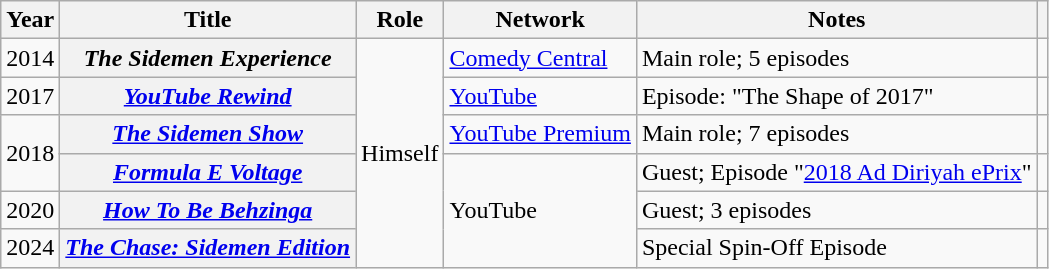<table class="wikitable sortable plainrowheaders">
<tr>
<th scope="col">Year</th>
<th scope="col">Title</th>
<th scope="col">Role</th>
<th scope="col">Network</th>
<th scope="col" class="unsortable">Notes</th>
<th scope="col" class="unsortable"></th>
</tr>
<tr>
<td>2014</td>
<th scope="row"><em>The Sidemen Experience</em></th>
<td rowspan="6">Himself</td>
<td><a href='#'>Comedy Central</a></td>
<td>Main role; 5 episodes</td>
<td style="text-align:center;"></td>
</tr>
<tr>
<td>2017</td>
<th scope="row"><em><a href='#'>YouTube Rewind</a></em></th>
<td><a href='#'>YouTube</a></td>
<td>Episode:  "The Shape of 2017"</td>
<td style="text-align:center;"></td>
</tr>
<tr>
<td rowspan="2">2018</td>
<th scope="row"><em><a href='#'>The Sidemen Show</a></em></th>
<td><a href='#'>YouTube Premium</a></td>
<td>Main role; 7 episodes</td>
<td style="text-align:center;"></td>
</tr>
<tr>
<th scope="row"><em><a href='#'>Formula E Voltage</a></em></th>
<td rowspan="3">YouTube</td>
<td>Guest; Episode "<a href='#'>2018 Ad Diriyah ePrix</a>"</td>
<td style="text-align:center;"></td>
</tr>
<tr>
<td>2020</td>
<th scope="row"><em><a href='#'>How To Be Behzinga</a></em></th>
<td>Guest; 3 episodes</td>
<td style="text-align:center;"></td>
</tr>
<tr>
<td rowspan="1">2024</td>
<th scope="row"><em><a href='#'>The Chase: Sidemen Edition</a></em></th>
<td>Special Spin-Off Episode</td>
<td style="text-align:center;"></td>
</tr>
</table>
